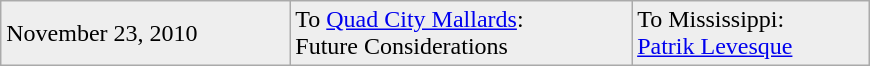<table class="wikitable" style="border:1px solid #999999; width:580px;">
<tr bgcolor="eeeeee">
<td>November 23, 2010 </td>
<td valign="top">To <a href='#'>Quad City Mallards</a>: <br> Future Considerations</td>
<td valign="top">To Mississippi: <br> <a href='#'>Patrik Levesque</a></td>
</tr>
</table>
